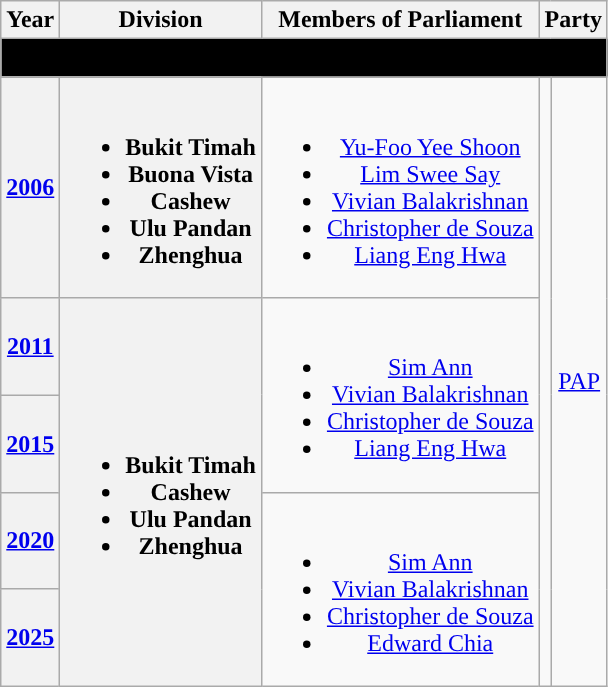<table class="wikitable" align="center" style="text-align:center">
<tr>
<th>Year</th>
<th>Division</th>
<th>Members of Parliament</th>
<th colspan="2">Party</th>
</tr>
<tr>
<td colspan="5" bgcolor="black"><span><strong>Formation</strong></span></td>
</tr>
<tr>
<th><a href='#'>2006</a></th>
<th><br><ul><li>Bukit Timah</li><li>Buona Vista</li><li>Cashew</li><li>Ulu Pandan</li><li>Zhenghua</li></ul></th>
<td><br><ul><li><a href='#'>Yu-Foo Yee Shoon</a></li><li><a href='#'>Lim Swee Say</a></li><li><a href='#'>Vivian Balakrishnan</a></li><li><a href='#'>Christopher de Souza</a></li><li><a href='#'>Liang Eng Hwa</a></li></ul></td>
<td rowspan="5"></td>
<td rowspan="5"><a href='#'>PAP</a></td>
</tr>
<tr>
<th><a href='#'>2011</a></th>
<th rowspan=4><br><ul><li>Bukit Timah</li><li>Cashew</li><li>Ulu Pandan</li><li>Zhenghua</li></ul></th>
<td rowspan=2><br><ul><li><a href='#'>Sim Ann</a></li><li><a href='#'>Vivian Balakrishnan</a></li><li><a href='#'>Christopher de Souza</a></li><li><a href='#'>Liang Eng Hwa</a></li></ul></td>
</tr>
<tr>
<th><a href='#'>2015</a></th>
</tr>
<tr>
<th><a href='#'>2020</a></th>
<td rowspan=2><br><ul><li><a href='#'>Sim Ann</a></li><li><a href='#'>Vivian Balakrishnan</a></li><li><a href='#'>Christopher de Souza</a></li><li><a href='#'>Edward Chia</a></li></ul></td>
</tr>
<tr>
<th><a href='#'>2025</a></th>
</tr>
</table>
